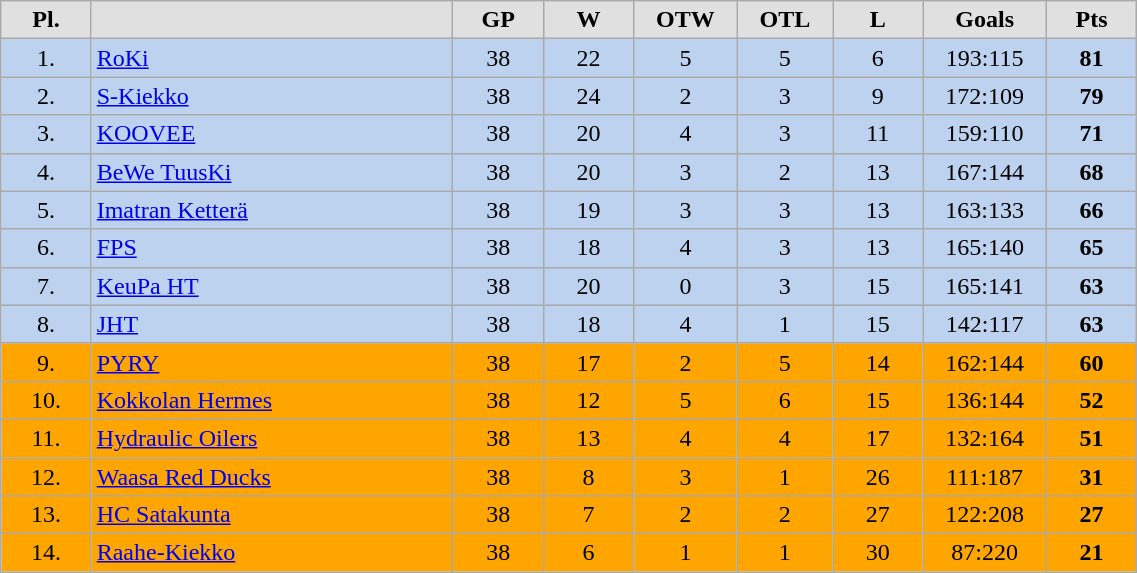<table class="wikitable" style="width:60%; text-align: center">
<tr style="font-weight:bold; background-color:#e0e0e0">
<td width="5%">Pl.</td>
<td width="20%"></td>
<td width="5%">GP</td>
<td width="5%">W</td>
<td width="5%">OTW</td>
<td width="5%">OTL</td>
<td width="5%">L</td>
<td width="5%">Goals</td>
<td width="5%">Pts</td>
</tr>
<tr style="background-color:#BCD2EE">
<td>1.</td>
<td style="text-align: left"><a href='#'>RoKi</a></td>
<td>38</td>
<td>22</td>
<td>5</td>
<td>5</td>
<td>6</td>
<td>193:115</td>
<td><strong>81</strong></td>
</tr>
<tr style="background-color:#BCD2EE">
<td>2.</td>
<td style="text-align: left"><a href='#'>S-Kiekko</a></td>
<td>38</td>
<td>24</td>
<td>2</td>
<td>3</td>
<td>9</td>
<td>172:109</td>
<td><strong>79</strong></td>
</tr>
<tr style="background-color:#BCD2EE">
<td>3.</td>
<td style="text-align: left"><a href='#'>KOOVEE</a></td>
<td>38</td>
<td>20</td>
<td>4</td>
<td>3</td>
<td>11</td>
<td>159:110</td>
<td><strong>71</strong></td>
</tr>
<tr style="background-color:#BCD2EE">
<td>4.</td>
<td style="text-align: left"><a href='#'>BeWe TuusKi</a></td>
<td>38</td>
<td>20</td>
<td>3</td>
<td>2</td>
<td>13</td>
<td>167:144</td>
<td><strong>68</strong></td>
</tr>
<tr style="background-color:#BCD2EE">
<td>5.</td>
<td style="text-align: left"><a href='#'>Imatran Ketterä</a></td>
<td>38</td>
<td>19</td>
<td>3</td>
<td>3</td>
<td>13</td>
<td>163:133</td>
<td><strong>66</strong></td>
</tr>
<tr style="background-color:#BCD2EE">
<td>6.</td>
<td style="text-align: left"><a href='#'>FPS</a></td>
<td>38</td>
<td>18</td>
<td>4</td>
<td>3</td>
<td>13</td>
<td>165:140</td>
<td><strong>65</strong></td>
</tr>
<tr style="background-color:#BCD2EE">
<td>7.</td>
<td style="text-align: left"><a href='#'>KeuPa HT</a></td>
<td>38</td>
<td>20</td>
<td>0</td>
<td>3</td>
<td>15</td>
<td>165:141</td>
<td><strong>63</strong></td>
</tr>
<tr style="background-color:#BCD2EE">
<td>8.</td>
<td style="text-align: left"><a href='#'>JHT</a></td>
<td>38</td>
<td>18</td>
<td>4</td>
<td>1</td>
<td>15</td>
<td>142:117</td>
<td><strong>63</strong></td>
</tr>
<tr style="background-color:orange">
<td>9.</td>
<td style="text-align: left"><a href='#'>PYRY</a></td>
<td>38</td>
<td>17</td>
<td>2</td>
<td>5</td>
<td>14</td>
<td>162:144</td>
<td><strong>60</strong></td>
</tr>
<tr style="background-color:orange">
<td>10.</td>
<td style="text-align: left"><a href='#'>Kokkolan Hermes</a></td>
<td>38</td>
<td>12</td>
<td>5</td>
<td>6</td>
<td>15</td>
<td>136:144</td>
<td><strong>52</strong></td>
</tr>
<tr style="background-color:orange">
<td>11.</td>
<td style="text-align: left"><a href='#'>Hydraulic Oilers</a></td>
<td>38</td>
<td>13</td>
<td>4</td>
<td>4</td>
<td>17</td>
<td>132:164</td>
<td><strong>51</strong></td>
</tr>
<tr style="background-color:orange">
<td>12.</td>
<td style="text-align: left"><a href='#'>Waasa Red Ducks</a></td>
<td>38</td>
<td>8</td>
<td>3</td>
<td>1</td>
<td>26</td>
<td>111:187</td>
<td><strong>31</strong></td>
</tr>
<tr style="background-color:orange">
<td>13.</td>
<td style="text-align: left"><a href='#'>HC Satakunta</a></td>
<td>38</td>
<td>7</td>
<td>2</td>
<td>2</td>
<td>27</td>
<td>122:208</td>
<td><strong>27</strong></td>
</tr>
<tr style="background-color:orange">
<td>14.</td>
<td style="text-align: left"><a href='#'>Raahe-Kiekko</a></td>
<td>38</td>
<td>6</td>
<td>1</td>
<td>1</td>
<td>30</td>
<td>87:220</td>
<td><strong>21</strong></td>
</tr>
</table>
